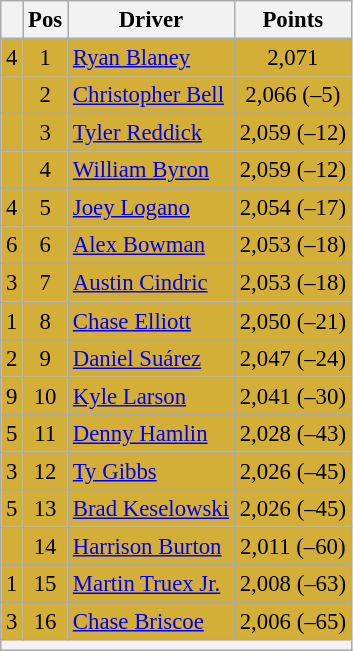<table class="wikitable" style="font-size: 95%;">
<tr>
<th></th>
<th>Pos</th>
<th>Driver</th>
<th>Points</th>
</tr>
<tr style="background:#D4AF37;">
<td align="left"> 4</td>
<td style="text-align:center;">1</td>
<td><a href='#'>Ryan Blaney</a></td>
<td style="text-align:center;">2,071</td>
</tr>
<tr style="background:#D4AF37;">
<td align="left"></td>
<td style="text-align:center;">2</td>
<td><a href='#'>Christopher Bell</a></td>
<td style="text-align:center;">2,066 (–5)</td>
</tr>
<tr style="background:#D4AF37;">
<td align="left"></td>
<td style="text-align:center;">3</td>
<td><a href='#'>Tyler Reddick</a></td>
<td style="text-align:center;">2,059 (–12)</td>
</tr>
<tr style="background:#D4AF37;">
<td align="left"></td>
<td style="text-align:center;">4</td>
<td><a href='#'>William Byron</a></td>
<td style="text-align:center;">2,059 (–12)</td>
</tr>
<tr style="background:#D4AF37;">
<td align="left"> 4</td>
<td style="text-align:center;">5</td>
<td><a href='#'>Joey Logano</a></td>
<td style="text-align:center;">2,054 (–17)</td>
</tr>
<tr style="background:#D4AF37;">
<td align="left"> 6</td>
<td style="text-align:center;">6</td>
<td><a href='#'>Alex Bowman</a></td>
<td style="text-align:center;">2,053 (–18)</td>
</tr>
<tr style="background:#D4AF37;">
<td align="left"> 3</td>
<td style="text-align:center;">7</td>
<td><a href='#'>Austin Cindric</a></td>
<td style="text-align:center;">2,053 (–18)</td>
</tr>
<tr style="background:#D4AF37;">
<td align="left"> 1</td>
<td style="text-align:center;">8</td>
<td><a href='#'>Chase Elliott</a></td>
<td style="text-align:center;">2,050 (–21)</td>
</tr>
<tr style="background:#D4AF37;">
<td align="left"> 2</td>
<td style="text-align:center;">9</td>
<td><a href='#'>Daniel Suárez</a></td>
<td style="text-align:center;">2,047 (–24)</td>
</tr>
<tr style="background:#D4AF37;">
<td align="left"> 9</td>
<td style="text-align:center;">10</td>
<td><a href='#'>Kyle Larson</a></td>
<td style="text-align:center;">2,041 (–30)</td>
</tr>
<tr style="background:#D4AF37;">
<td align="left"> 5</td>
<td style="text-align:center;">11</td>
<td><a href='#'>Denny Hamlin</a></td>
<td style="text-align:center;">2,028 (–43)</td>
</tr>
<tr style="background:#D4AF37;">
<td align="left"> 3</td>
<td style="text-align:center;">12</td>
<td><a href='#'>Ty Gibbs</a></td>
<td style="text-align:center;">2,026 (–45)</td>
</tr>
<tr style="background:#D4AF37;">
<td align="left"> 5</td>
<td style="text-align:center;">13</td>
<td><a href='#'>Brad Keselowski</a></td>
<td style="text-align:center;">2,026 (–45)</td>
</tr>
<tr style="background:#D4AF37;">
<td align="left"></td>
<td style="text-align:center;">14</td>
<td><a href='#'>Harrison Burton</a></td>
<td style="text-align:center;">2,011 (–60)</td>
</tr>
<tr style="background:#D4AF37;">
<td align="left"> 1</td>
<td style="text-align:center;">15</td>
<td><a href='#'>Martin Truex Jr.</a></td>
<td style="text-align:center;">2,008 (–63)</td>
</tr>
<tr style="background:#D4AF37;">
<td align="left"> 3</td>
<td style="text-align:center;">16</td>
<td><a href='#'>Chase Briscoe</a></td>
<td style="text-align:center;">2,006 (–65)</td>
</tr>
<tr class="sortbottom">
<th colspan="9"></th>
</tr>
</table>
